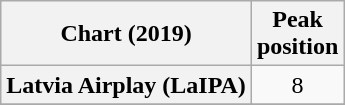<table class="wikitable plainrowheaders" style="text-align:center">
<tr>
<th scope="col">Chart (2019)</th>
<th scope="col">Peak<br>position</th>
</tr>
<tr>
<th scope="row">Latvia Airplay (LaIPA)</th>
<td>8</td>
</tr>
<tr>
</tr>
</table>
